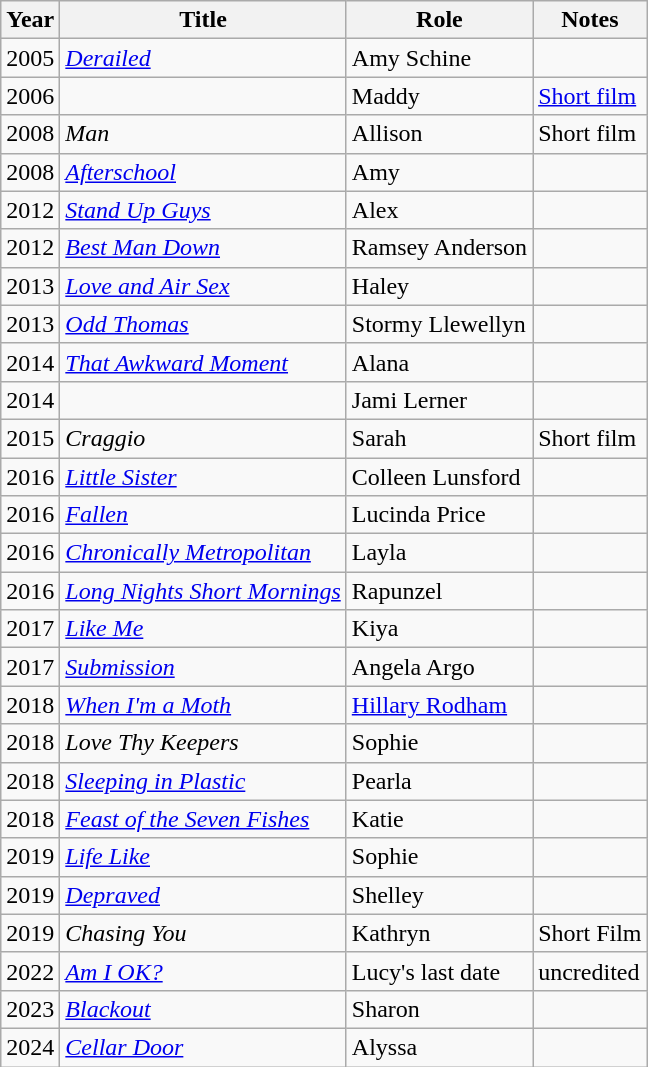<table class="wikitable sortable">
<tr>
<th>Year</th>
<th>Title</th>
<th>Role</th>
<th class="unsortable">Notes</th>
</tr>
<tr>
<td>2005</td>
<td><em><a href='#'>Derailed</a></em></td>
<td>Amy Schine</td>
<td></td>
</tr>
<tr>
<td>2006</td>
<td><em></em></td>
<td>Maddy</td>
<td><a href='#'>Short film</a></td>
</tr>
<tr>
<td>2008</td>
<td><em>Man</em></td>
<td>Allison</td>
<td>Short film</td>
</tr>
<tr>
<td>2008</td>
<td><em><a href='#'>Afterschool</a></em></td>
<td>Amy</td>
<td></td>
</tr>
<tr>
<td>2012</td>
<td><em><a href='#'>Stand Up Guys</a></em></td>
<td>Alex</td>
<td></td>
</tr>
<tr>
<td>2012</td>
<td><em><a href='#'>Best Man Down</a></em></td>
<td>Ramsey Anderson</td>
<td></td>
</tr>
<tr>
<td>2013</td>
<td><em><a href='#'>Love and Air Sex</a></em></td>
<td>Haley</td>
<td></td>
</tr>
<tr>
<td>2013</td>
<td><em><a href='#'>Odd Thomas</a></em></td>
<td>Stormy Llewellyn</td>
<td></td>
</tr>
<tr>
<td>2014</td>
<td><em><a href='#'>That Awkward Moment</a></em></td>
<td>Alana</td>
<td></td>
</tr>
<tr>
<td>2014</td>
<td><em></em></td>
<td>Jami Lerner</td>
<td></td>
</tr>
<tr>
<td>2015</td>
<td><em>Craggio</em></td>
<td>Sarah</td>
<td>Short film</td>
</tr>
<tr>
<td>2016</td>
<td><em><a href='#'>Little Sister</a></em></td>
<td>Colleen Lunsford</td>
<td></td>
</tr>
<tr>
<td>2016</td>
<td><em><a href='#'>Fallen</a></em></td>
<td>Lucinda Price</td>
<td></td>
</tr>
<tr>
<td>2016</td>
<td><em><a href='#'>Chronically Metropolitan</a></em></td>
<td>Layla</td>
<td></td>
</tr>
<tr>
<td>2016</td>
<td><em><a href='#'>Long Nights Short Mornings</a></em></td>
<td>Rapunzel</td>
<td></td>
</tr>
<tr>
<td>2017</td>
<td><em><a href='#'>Like Me</a></em></td>
<td>Kiya</td>
<td></td>
</tr>
<tr>
<td>2017</td>
<td><em><a href='#'>Submission</a></em></td>
<td>Angela Argo</td>
<td></td>
</tr>
<tr>
<td>2018</td>
<td><em><a href='#'>When I'm a Moth</a></em></td>
<td><a href='#'>Hillary Rodham</a></td>
<td></td>
</tr>
<tr>
<td>2018</td>
<td><em>Love Thy Keepers</em></td>
<td>Sophie</td>
<td></td>
</tr>
<tr>
<td>2018</td>
<td><em><a href='#'>Sleeping in Plastic</a></em></td>
<td>Pearla</td>
<td></td>
</tr>
<tr>
<td>2018</td>
<td><em><a href='#'>Feast of the Seven Fishes</a></em></td>
<td>Katie</td>
<td></td>
</tr>
<tr>
<td>2019</td>
<td><em><a href='#'>Life Like</a></em></td>
<td>Sophie</td>
<td></td>
</tr>
<tr>
<td>2019</td>
<td><em><a href='#'>Depraved</a></em></td>
<td>Shelley</td>
<td></td>
</tr>
<tr>
<td>2019</td>
<td><em>Chasing You</em></td>
<td>Kathryn</td>
<td>Short Film</td>
</tr>
<tr>
<td>2022</td>
<td><em><a href='#'>Am I OK?</a></em></td>
<td>Lucy's last date</td>
<td>uncredited</td>
</tr>
<tr>
<td>2023</td>
<td><em><a href='#'>Blackout</a></em></td>
<td>Sharon</td>
<td></td>
</tr>
<tr>
<td>2024</td>
<td><em><a href='#'>Cellar Door</a></em></td>
<td>Alyssa</td>
<td></td>
</tr>
</table>
